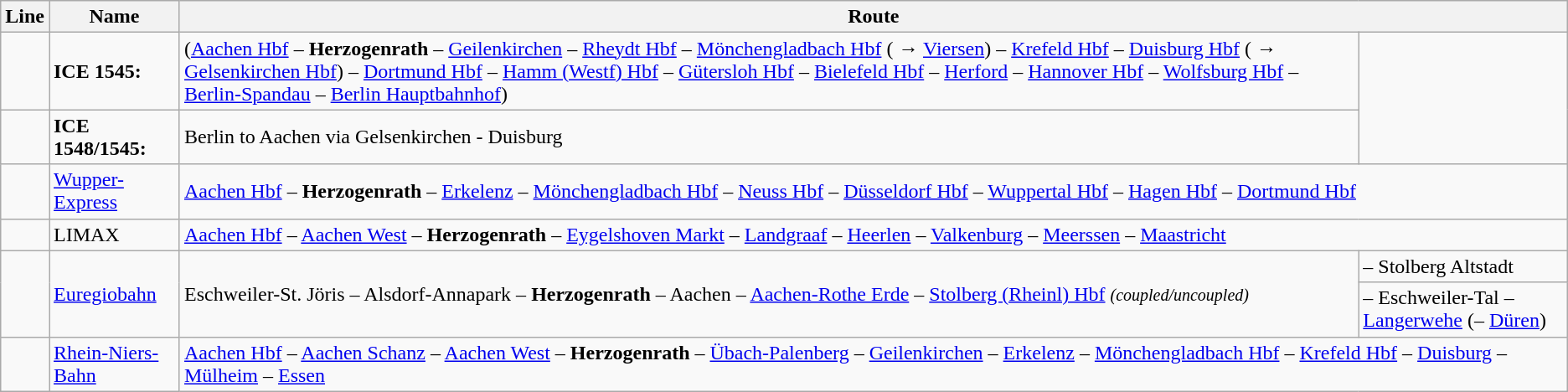<table class="wikitable">
<tr>
<th>Line</th>
<th>Name</th>
<th colspan="3">Route</th>
</tr>
<tr>
<td></td>
<td><strong>ICE 1545:</strong></td>
<td>(<a href='#'>Aachen Hbf</a> – <strong>Herzogenrath</strong> – <a href='#'>Geilenkirchen</a> – <a href='#'>Rheydt Hbf</a> – <a href='#'>Mönchengladbach Hbf</a> ( → <a href='#'>Viersen</a>) – <a href='#'>Krefeld Hbf</a> – <a href='#'>Duisburg Hbf</a> ( → <a href='#'>Gelsenkirchen Hbf</a>) – <a href='#'>Dortmund Hbf</a> – <a href='#'>Hamm (Westf) Hbf</a> – <a href='#'>Gütersloh Hbf</a> – <a href='#'>Bielefeld Hbf</a> – <a href='#'>Herford</a> – <a href='#'>Hannover Hbf</a> – <a href='#'>Wolfsburg Hbf</a> – <a href='#'>Berlin-Spandau</a> – <a href='#'>Berlin Hauptbahnhof</a>)</td>
</tr>
<tr>
<td></td>
<td><strong>ICE 1548/1545:</strong></td>
<td>Berlin to Aachen via Gelsenkirchen - Duisburg</td>
</tr>
<tr>
<td></td>
<td><a href='#'>Wupper-Express</a></td>
<td colspan="2"><a href='#'>Aachen Hbf</a> – <strong>Herzogenrath</strong> – <a href='#'>Erkelenz</a> – <a href='#'>Mönchengladbach Hbf</a> – <a href='#'>Neuss Hbf</a> – <a href='#'>Düsseldorf Hbf</a> – <a href='#'>Wuppertal Hbf</a> – <a href='#'>Hagen Hbf</a> – <a href='#'>Dortmund Hbf</a></td>
</tr>
<tr>
<td></td>
<td>LIMAX</td>
<td colspan="2"><a href='#'>Aachen Hbf</a> – <a href='#'>Aachen West</a> – <strong>Herzogenrath</strong> – <a href='#'>Eygelshoven Markt</a> – <a href='#'>Landgraaf</a> – <a href='#'>Heerlen</a> – <a href='#'>Valkenburg</a> – <a href='#'>Meerssen</a> – <a href='#'>Maastricht</a></td>
</tr>
<tr>
<td rowspan="2"></td>
<td rowspan="2"><a href='#'>Euregiobahn</a></td>
<td rowspan="2">Eschweiler-St. Jöris – Alsdorf-Annapark – <strong>Herzogenrath</strong> – Aachen – <a href='#'>Aachen-Rothe Erde</a> – <a href='#'>Stolberg (Rheinl) Hbf</a> <small><em>(coupled/uncoupled)</em></small></td>
<td>– Stolberg Altstadt</td>
</tr>
<tr>
<td>– Eschweiler-Tal – <a href='#'>Langerwehe</a> (– <a href='#'>Düren</a>)</td>
</tr>
<tr>
<td></td>
<td><a href='#'>Rhein-Niers-Bahn</a></td>
<td colspan="2"><a href='#'>Aachen Hbf</a> – <a href='#'>Aachen Schanz</a> – <a href='#'>Aachen West</a> – <strong>Herzogenrath</strong> – <a href='#'>Übach-Palenberg</a> – <a href='#'>Geilenkirchen</a> – <a href='#'>Erkelenz</a> – <a href='#'>Mönchengladbach Hbf</a> – <a href='#'>Krefeld Hbf</a> – <a href='#'>Duisburg</a> – <a href='#'>Mülheim</a> – <a href='#'>Essen</a></td>
</tr>
</table>
